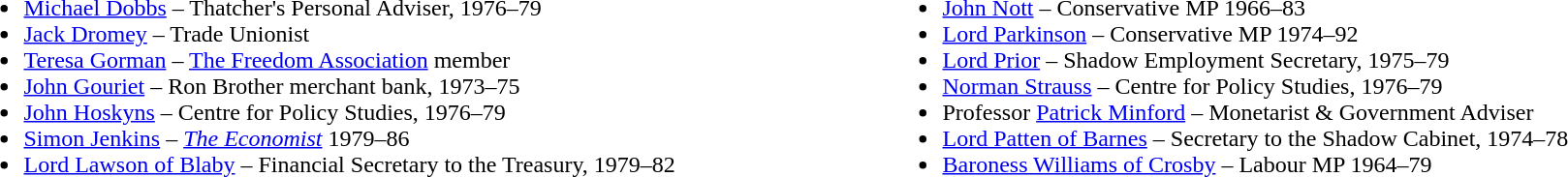<table style="width:100%" border="0" cellpadding="5" cellspacing="0">
<tr>
<td width=50%><br><ul><li><a href='#'>Michael Dobbs</a> – Thatcher's Personal Adviser, 1976–79</li><li><a href='#'>Jack Dromey</a> – Trade Unionist</li><li><a href='#'>Teresa Gorman</a> – <a href='#'>The Freedom Association</a> member</li><li><a href='#'>John Gouriet</a> – Ron Brother merchant bank, 1973–75</li><li><a href='#'>John Hoskyns</a> – Centre for Policy Studies, 1976–79</li><li><a href='#'>Simon Jenkins</a> – <em><a href='#'>The Economist</a></em> 1979–86</li><li><a href='#'>Lord Lawson of Blaby</a> –  Financial Secretary to the Treasury, 1979–82</li></ul></td>
<td width=50%><br><ul><li><a href='#'>John Nott</a> – Conservative MP 1966–83</li><li><a href='#'>Lord Parkinson</a> – Conservative MP 1974–92</li><li><a href='#'>Lord Prior</a> – Shadow Employment Secretary, 1975–79</li><li><a href='#'>Norman Strauss</a> – Centre for Policy Studies, 1976–79</li><li>Professor <a href='#'>Patrick Minford</a> – Monetarist & Government Adviser</li><li><a href='#'>Lord Patten of Barnes</a> – Secretary to the Shadow Cabinet, 1974–78</li><li><a href='#'>Baroness Williams of Crosby</a> – Labour MP 1964–79</li></ul></td>
</tr>
</table>
